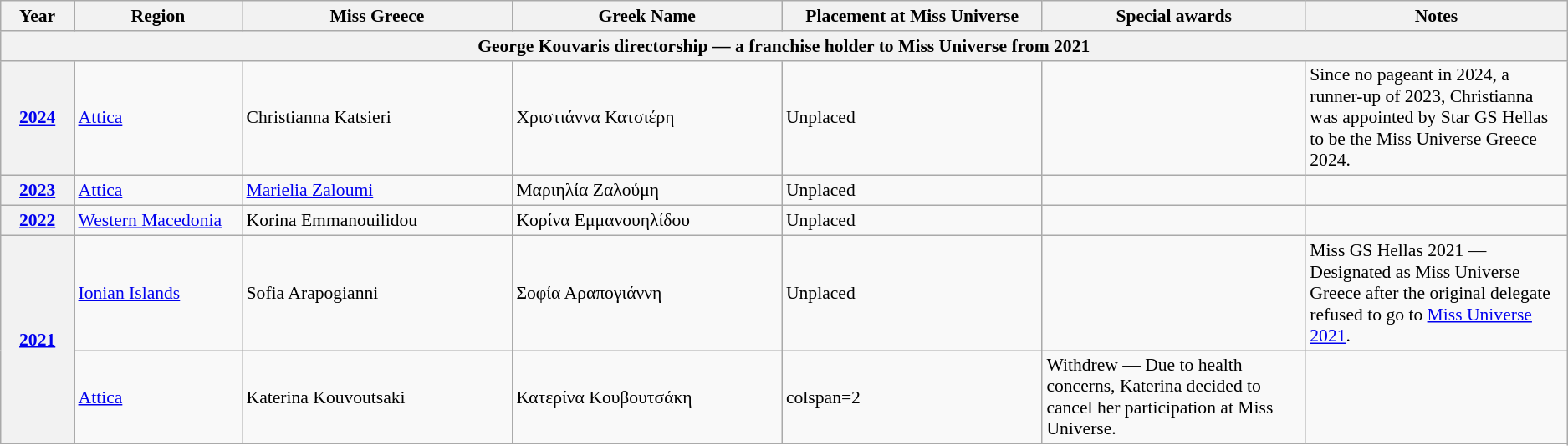<table class="wikitable " style="font-size: 90%;">
<tr>
<th width="60">Year</th>
<th width="150">Region</th>
<th width="250">Miss Greece</th>
<th width="250">Greek Name</th>
<th width="250">Placement at Miss Universe</th>
<th width="250">Special awards</th>
<th width="250">Notes</th>
</tr>
<tr>
<th colspan="7">George Kouvaris directorship — a franchise holder to Miss Universe from 2021</th>
</tr>
<tr>
<th><a href='#'>2024</a></th>
<td><a href='#'>Attica</a></td>
<td>Christianna Katsieri</td>
<td>Χριστιάννα Κατσιέρη</td>
<td>Unplaced</td>
<td></td>
<td>Since no pageant in 2024, a runner-up of 2023, Christianna was appointed by Star GS Hellas to be the Miss Universe Greece 2024.</td>
</tr>
<tr>
<th><a href='#'>2023</a></th>
<td><a href='#'>Attica</a></td>
<td><a href='#'>Marielia Zaloumi</a></td>
<td>Μαριηλία Ζαλούμη</td>
<td>Unplaced</td>
<td></td>
<td></td>
</tr>
<tr>
<th><a href='#'>2022</a></th>
<td><a href='#'>Western Macedonia</a></td>
<td>Korina Emmanouilidou</td>
<td>Κορίνα Εμμανουηλίδου</td>
<td>Unplaced</td>
<td></td>
<td></td>
</tr>
<tr>
<th rowspan=2><a href='#'>2021</a></th>
<td><a href='#'>Ionian Islands</a></td>
<td>Sofia Arapogianni</td>
<td>Σοφία Αραπογιάννη</td>
<td>Unplaced</td>
<td></td>
<td>Miss GS Hellas 2021 — Designated as Miss Universe Greece after the original delegate refused to go to <a href='#'>Miss Universe 2021</a>.</td>
</tr>
<tr>
<td><a href='#'>Attica</a></td>
<td>Katerina Kouvoutsaki</td>
<td>Κατερίνα Κουβουτσάκη</td>
<td>colspan=2 </td>
<td>Withdrew — Due to health concerns, Katerina decided to cancel her participation at Miss Universe.</td>
</tr>
<tr>
</tr>
</table>
